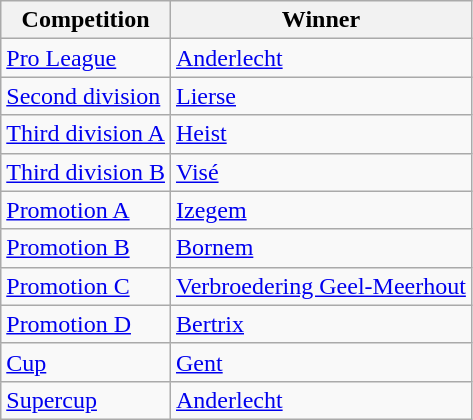<table class="wikitable">
<tr>
<th>Competition</th>
<th>Winner</th>
</tr>
<tr>
<td><a href='#'>Pro League</a></td>
<td><a href='#'>Anderlecht</a></td>
</tr>
<tr>
<td><a href='#'>Second division</a></td>
<td><a href='#'>Lierse</a></td>
</tr>
<tr>
<td><a href='#'>Third division A</a></td>
<td><a href='#'>Heist</a></td>
</tr>
<tr>
<td><a href='#'>Third division B</a></td>
<td><a href='#'>Visé</a></td>
</tr>
<tr>
<td><a href='#'>Promotion A</a></td>
<td><a href='#'>Izegem</a></td>
</tr>
<tr>
<td><a href='#'>Promotion B</a></td>
<td><a href='#'>Bornem</a></td>
</tr>
<tr>
<td><a href='#'>Promotion C</a></td>
<td><a href='#'>Verbroedering Geel-Meerhout</a></td>
</tr>
<tr>
<td><a href='#'>Promotion D</a></td>
<td><a href='#'>Bertrix</a></td>
</tr>
<tr>
<td><a href='#'>Cup</a></td>
<td><a href='#'>Gent</a></td>
</tr>
<tr>
<td><a href='#'>Supercup</a></td>
<td><a href='#'>Anderlecht</a></td>
</tr>
</table>
